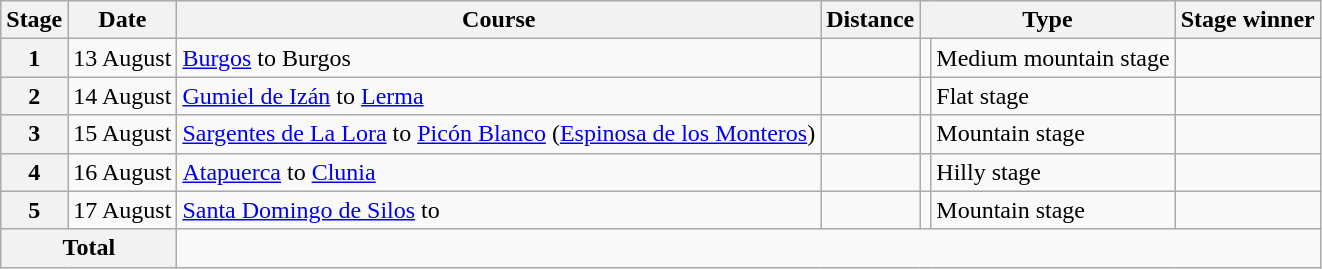<table class="wikitable">
<tr>
<th scope="col">Stage</th>
<th scope="col">Date</th>
<th scope="col">Course</th>
<th scope="col">Distance</th>
<th scope="col" colspan="2">Type</th>
<th scope="col">Stage winner</th>
</tr>
<tr>
<th scope="row" style="text-align:center;">1</th>
<td style="text-align:center;">13 August</td>
<td><a href='#'>Burgos</a> to Burgos</td>
<td style="text-align:center;"></td>
<td></td>
<td>Medium mountain stage</td>
<td></td>
</tr>
<tr>
<th scope="row" style="text-align:center;">2</th>
<td style="text-align:center;">14 August</td>
<td><a href='#'>Gumiel de Izán</a> to <a href='#'>Lerma</a></td>
<td style="text-align:center;"></td>
<td></td>
<td>Flat stage</td>
<td></td>
</tr>
<tr>
<th scope="row" style="text-align:center;">3</th>
<td style="text-align:center;">15 August</td>
<td><a href='#'>Sargentes de La Lora</a> to <a href='#'>Picón Blanco</a> (<a href='#'>Espinosa de los Monteros</a>)</td>
<td style="text-align:center;"></td>
<td></td>
<td>Mountain stage</td>
<td></td>
</tr>
<tr>
<th scope="row" style="text-align:center;">4</th>
<td style="text-align:center;">16 August</td>
<td><a href='#'>Atapuerca</a> to <a href='#'>Clunia</a></td>
<td style="text-align:center;"></td>
<td></td>
<td>Hilly stage</td>
<td></td>
</tr>
<tr>
<th scope="row" style="text-align:center;">5</th>
<td style="text-align:center;">17 August</td>
<td><a href='#'>Santa Domingo de Silos</a> to </td>
<td style="text-align:center;"></td>
<td></td>
<td>Mountain stage</td>
<td></td>
</tr>
<tr>
<th colspan="2">Total</th>
<td colspan="5" style="text-align:center;"></td>
</tr>
</table>
